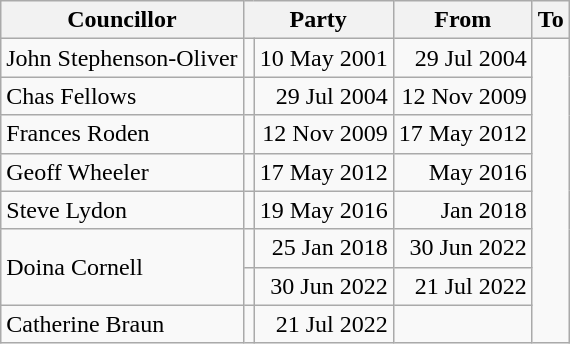<table class=wikitable>
<tr>
<th>Councillor</th>
<th colspan=2>Party</th>
<th>From</th>
<th>To</th>
</tr>
<tr>
<td>John Stephenson-Oliver</td>
<td></td>
<td align=right>10 May 2001</td>
<td align=right>29 Jul 2004</td>
</tr>
<tr>
<td>Chas Fellows</td>
<td></td>
<td align=right>29 Jul 2004</td>
<td align=right>12 Nov 2009</td>
</tr>
<tr>
<td>Frances Roden</td>
<td></td>
<td align=right>12 Nov 2009</td>
<td align=right>17 May 2012</td>
</tr>
<tr>
<td>Geoff Wheeler</td>
<td></td>
<td align=right>17 May 2012</td>
<td align=right>May 2016</td>
</tr>
<tr>
<td>Steve Lydon</td>
<td></td>
<td align=right>19 May 2016</td>
<td align=right>Jan 2018</td>
</tr>
<tr>
<td rowspan=2>Doina Cornell</td>
<td></td>
<td align=right>25 Jan 2018</td>
<td align=right>30 Jun 2022</td>
</tr>
<tr>
<td></td>
<td align=right>30 Jun 2022</td>
<td align=right>21 Jul 2022</td>
</tr>
<tr>
<td>Catherine Braun</td>
<td></td>
<td align=right>21 Jul 2022</td>
<td></td>
</tr>
</table>
